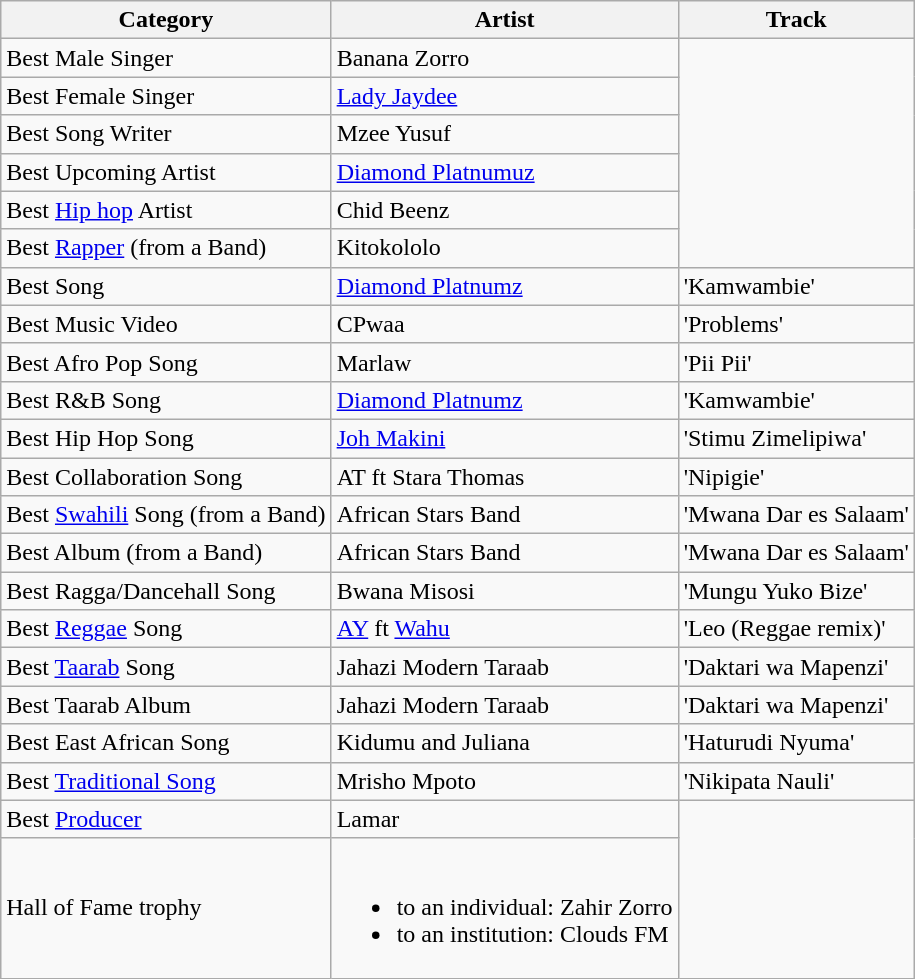<table class="wikitable">
<tr>
<th>Category</th>
<th>Artist</th>
<th>Track</th>
</tr>
<tr>
<td>Best Male Singer</td>
<td>Banana Zorro</td>
</tr>
<tr>
<td>Best Female Singer</td>
<td><a href='#'>Lady Jaydee</a></td>
</tr>
<tr>
<td>Best Song Writer</td>
<td>Mzee Yusuf</td>
</tr>
<tr>
<td>Best Upcoming Artist</td>
<td><a href='#'>Diamond Platnumuz</a></td>
</tr>
<tr>
<td>Best <a href='#'>Hip hop</a> Artist</td>
<td>Chid Beenz</td>
</tr>
<tr>
<td>Best <a href='#'>Rapper</a> (from a Band)</td>
<td>Kitokololo</td>
</tr>
<tr>
<td>Best Song</td>
<td><a href='#'>Diamond Platnumz</a></td>
<td>'Kamwambie'</td>
</tr>
<tr>
<td>Best Music Video</td>
<td>CPwaa</td>
<td>'Problems'</td>
</tr>
<tr>
<td>Best Afro Pop Song</td>
<td>Marlaw</td>
<td>'Pii Pii'</td>
</tr>
<tr>
<td>Best R&B Song</td>
<td><a href='#'>Diamond Platnumz</a></td>
<td>'Kamwambie'</td>
</tr>
<tr>
<td>Best Hip Hop Song</td>
<td><a href='#'>Joh Makini</a></td>
<td>'Stimu Zimelipiwa'</td>
</tr>
<tr>
<td>Best Collaboration Song</td>
<td>AT ft Stara Thomas</td>
<td>'Nipigie'</td>
</tr>
<tr>
<td>Best <a href='#'>Swahili</a> Song (from a Band)</td>
<td>African Stars Band</td>
<td>'Mwana Dar es Salaam'</td>
</tr>
<tr>
<td>Best Album (from a Band)</td>
<td>African Stars Band</td>
<td>'Mwana Dar es Salaam'</td>
</tr>
<tr>
<td>Best Ragga/Dancehall Song</td>
<td>Bwana Misosi</td>
<td>'Mungu Yuko Bize'</td>
</tr>
<tr>
<td>Best <a href='#'>Reggae</a> Song</td>
<td><a href='#'>AY</a> ft <a href='#'>Wahu</a></td>
<td>'Leo (Reggae remix)'</td>
</tr>
<tr>
<td>Best <a href='#'>Taarab</a> Song</td>
<td>Jahazi Modern Taraab</td>
<td>'Daktari wa Mapenzi'</td>
</tr>
<tr>
<td>Best Taarab Album</td>
<td>Jahazi Modern Taraab</td>
<td>'Daktari wa Mapenzi'</td>
</tr>
<tr>
<td>Best East African Song</td>
<td>Kidumu and Juliana</td>
<td>'Haturudi Nyuma'</td>
</tr>
<tr>
<td>Best <a href='#'>Traditional Song</a></td>
<td>Mrisho Mpoto</td>
<td>'Nikipata Nauli'</td>
</tr>
<tr>
<td>Best <a href='#'>Producer</a></td>
<td>Lamar</td>
</tr>
<tr>
<td>Hall of Fame trophy</td>
<td><br><ul><li>to an individual: Zahir Zorro</li><li>to an institution: Clouds FM</li></ul></td>
</tr>
</table>
